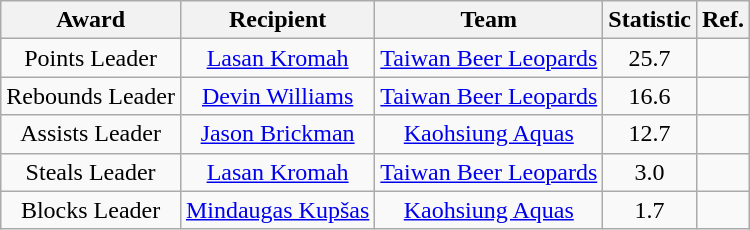<table class="wikitable" style="text-align:center">
<tr>
<th>Award</th>
<th>Recipient</th>
<th>Team</th>
<th>Statistic</th>
<th>Ref.</th>
</tr>
<tr>
<td>Points Leader</td>
<td><a href='#'>Lasan Kromah</a></td>
<td><a href='#'>Taiwan Beer Leopards</a></td>
<td>25.7</td>
<td></td>
</tr>
<tr>
<td>Rebounds Leader</td>
<td><a href='#'>Devin Williams</a></td>
<td><a href='#'>Taiwan Beer Leopards</a></td>
<td>16.6</td>
<td></td>
</tr>
<tr>
<td>Assists Leader</td>
<td><a href='#'>Jason Brickman</a></td>
<td><a href='#'>Kaohsiung Aquas</a></td>
<td>12.7</td>
<td></td>
</tr>
<tr>
<td>Steals Leader</td>
<td><a href='#'>Lasan Kromah</a></td>
<td><a href='#'>Taiwan Beer Leopards</a></td>
<td>3.0</td>
<td></td>
</tr>
<tr>
<td>Blocks Leader</td>
<td><a href='#'>Mindaugas Kupšas</a></td>
<td><a href='#'>Kaohsiung Aquas</a></td>
<td>1.7</td>
<td></td>
</tr>
</table>
